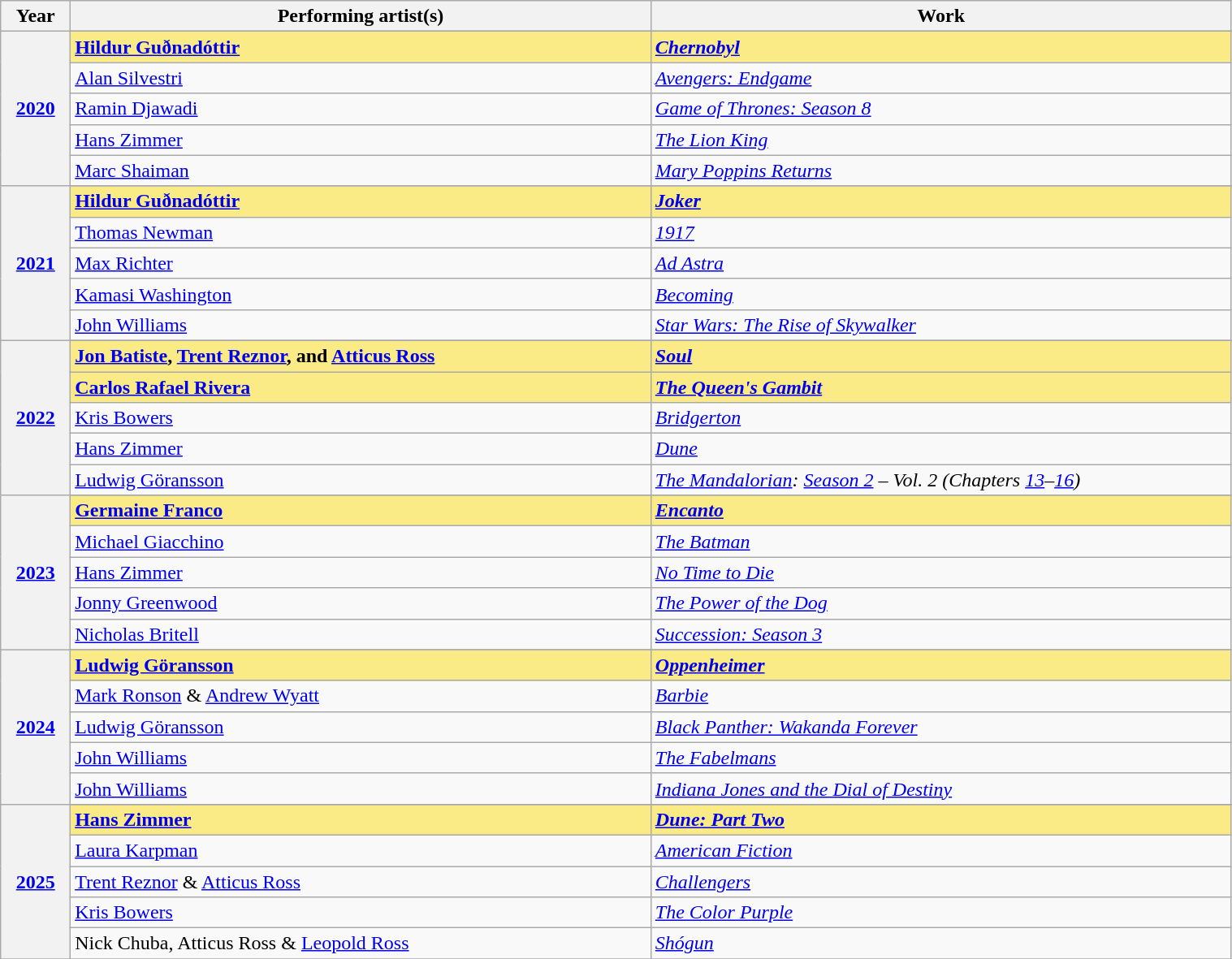<table class="wikitable" style="width:80%">
<tr>
<th width="2%">Year</th>
<th width="25%">Performing artist(s)</th>
<th width="25%">Work</th>
</tr>
<tr>
<th scope="row", rowspan=6, style="text-align:center;"><a href='#'>2020</a> <br></th>
</tr>
<tr style="background:#FAEB86">
<td><strong> <a href='#'>Hildur Guðnadóttir</a> </strong></td>
<td><strong> <em><a href='#'>Chernobyl</a></em> </strong></td>
</tr>
<tr>
<td><a href='#'>Alan Silvestri</a></td>
<td><em><a href='#'>Avengers: Endgame</a></em></td>
</tr>
<tr>
<td><a href='#'>Ramin Djawadi</a></td>
<td><em><a href='#'>Game of Thrones: Season 8</a></em></td>
</tr>
<tr>
<td><a href='#'>Hans Zimmer</a></td>
<td><em><a href='#'>The Lion King</a></em></td>
</tr>
<tr>
<td><a href='#'>Marc Shaiman</a></td>
<td><em><a href='#'>Mary Poppins Returns</a></em></td>
</tr>
<tr>
<th scope="row", rowspan=6, style="text-align:center;"><a href='#'>2021</a> <br></th>
</tr>
<tr style="background:#FAEB86">
<td><strong> <a href='#'>Hildur Guðnadóttir</a> </strong></td>
<td><strong> <em><a href='#'>Joker</a></em> </strong></td>
</tr>
<tr>
<td><a href='#'>Thomas Newman</a></td>
<td><em><a href='#'>1917</a></em></td>
</tr>
<tr>
<td><a href='#'>Max Richter</a></td>
<td><em><a href='#'>Ad Astra</a></em></td>
</tr>
<tr>
<td><a href='#'>Kamasi Washington</a></td>
<td><em><a href='#'>Becoming</a></em></td>
</tr>
<tr>
<td><a href='#'>John Williams</a></td>
<td><em><a href='#'>Star Wars: The Rise of Skywalker</a></em></td>
</tr>
<tr>
<th rowspan="6" scope="row" style="text-align:center;"><a href='#'>2022</a> <br></th>
</tr>
<tr style="background:#FAEB86">
<td><strong> <a href='#'>Jon Batiste</a>, <a href='#'>Trent Reznor</a>, and <a href='#'>Atticus Ross</a> </strong></td>
<td><strong> <em><a href='#'>Soul</a></em> </strong></td>
</tr>
<tr style="background:#FAEB86">
<td><strong> <a href='#'>Carlos Rafael Rivera</a> </strong></td>
<td><strong> <em><a href='#'>The Queen's Gambit</a></em> </strong></td>
</tr>
<tr>
<td><a href='#'>Kris Bowers</a></td>
<td><em><a href='#'>Bridgerton</a></em></td>
</tr>
<tr>
<td><a href='#'>Hans Zimmer</a></td>
<td><em><a href='#'>Dune</a></em></td>
</tr>
<tr>
<td><a href='#'>Ludwig Göransson</a></td>
<td><em><a href='#'>The Mandalorian</a>: <a href='#'>Season 2</a> – Vol. 2 (Chapters <a href='#'>13</a>–<a href='#'>16</a>)</em></td>
</tr>
<tr>
<th rowspan="6" scope="row" style="text-align:center;"><a href='#'>2023</a> <br></th>
</tr>
<tr style="background:#FAEB86">
<td><strong> <a href='#'>Germaine Franco</a> </strong></td>
<td><strong> <em><a href='#'>Encanto</a></em> </strong></td>
</tr>
<tr>
<td><a href='#'>Michael Giacchino</a></td>
<td><em><a href='#'>The Batman</a></em></td>
</tr>
<tr>
<td><a href='#'>Hans Zimmer</a></td>
<td><em><a href='#'>No Time to Die</a></em></td>
</tr>
<tr>
<td><a href='#'>Jonny Greenwood</a></td>
<td><em><a href='#'>The Power of the Dog</a></em></td>
</tr>
<tr>
<td><a href='#'>Nicholas Britell</a></td>
<td><em><a href='#'>Succession: Season 3</a></em></td>
</tr>
<tr>
<th rowspan="6" scope="row" style="text-align:center;"><a href='#'>2024</a> <br></th>
</tr>
<tr style="background:#FAEB86">
<td><strong> <a href='#'>Ludwig Göransson</a> </strong></td>
<td><strong> <em><a href='#'>Oppenheimer</a></em> </strong></td>
</tr>
<tr>
<td><a href='#'>Mark Ronson</a> & <a href='#'>Andrew Wyatt</a></td>
<td><em><a href='#'>Barbie</a></em></td>
</tr>
<tr>
<td><a href='#'>Ludwig Göransson</a></td>
<td><em><a href='#'>Black Panther: Wakanda Forever</a></em></td>
</tr>
<tr>
<td><a href='#'>John Williams</a></td>
<td><em><a href='#'>The Fabelmans</a></em></td>
</tr>
<tr>
<td><a href='#'>John Williams</a></td>
<td><em><a href='#'>Indiana Jones and the Dial of Destiny</a></em></td>
</tr>
<tr>
<th rowspan="6" scope="row" style="text-align:center;"><a href='#'>2025</a> <br></th>
</tr>
<tr style="background:#FAEB86">
<td><strong><a href='#'>Hans Zimmer</a></strong></td>
<td><strong><em><a href='#'>Dune: Part Two</a></em></strong></td>
</tr>
<tr>
<td><a href='#'>Laura Karpman</a></td>
<td><em><a href='#'>American Fiction</a></em></td>
</tr>
<tr>
<td><a href='#'>Trent Reznor</a> & <a href='#'>Atticus Ross</a></td>
<td><em><a href='#'>Challengers</a></em></td>
</tr>
<tr>
<td><a href='#'>Kris Bowers</a></td>
<td><em><a href='#'>The Color Purple</a></em></td>
</tr>
<tr>
<td>Nick Chuba, Atticus Ross & <a href='#'>Leopold Ross</a></td>
<td><em><a href='#'>Shógun</a></em></td>
</tr>
<tr>
</tr>
</table>
